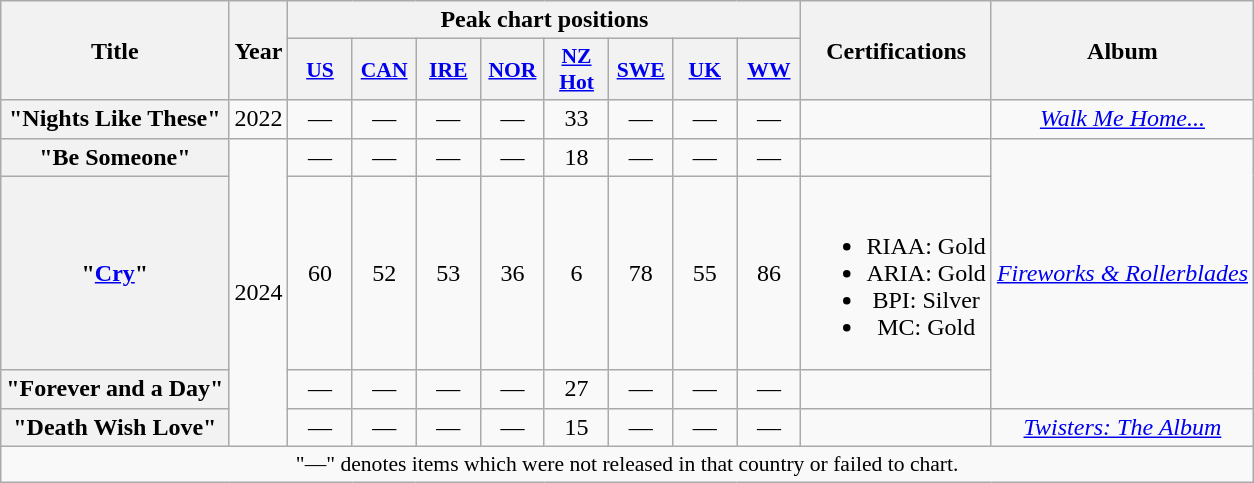<table class="wikitable plainrowheaders" style="text-align:center">
<tr>
<th scope="col" rowspan="2">Title</th>
<th scope="col" rowspan="2">Year</th>
<th scope="col" colspan="8">Peak chart positions</th>
<th scope="col" rowspan="2">Certifications</th>
<th scope="col" rowspan="2">Album</th>
</tr>
<tr>
<th scope="col" style="width:2.5em;font-size:90%;"><a href='#'>US</a><br></th>
<th scope="col" style="width:2.5em;font-size:90%;"><a href='#'>CAN</a><br></th>
<th scope="col" style="width:2.5em;font-size:90%;"><a href='#'>IRE</a><br></th>
<th scope="col" style="width:2.5em;font-size:90%;"><a href='#'>NOR</a><br></th>
<th scope="col" style="width:2.5em;font-size:90%;"><a href='#'>NZ<br>Hot</a><br></th>
<th scope="col" style="width:2.5em;font-size:90%;"><a href='#'>SWE</a><br></th>
<th scope="col" style="width:2.5em;font-size:90%;"><a href='#'>UK</a><br></th>
<th scope="col" style="width:2.5em;font-size:90%;"><a href='#'>WW</a><br></th>
</tr>
<tr>
<th scope="row">"Nights Like These"</th>
<td>2022</td>
<td>—</td>
<td>—</td>
<td>—</td>
<td>—</td>
<td>33</td>
<td>—</td>
<td>—</td>
<td>—</td>
<td></td>
<td><em><a href='#'>Walk Me Home...</a></em></td>
</tr>
<tr>
<th scope="row">"Be Someone"</th>
<td rowspan="4">2024</td>
<td>—</td>
<td>—</td>
<td>—</td>
<td>—</td>
<td>18</td>
<td>—</td>
<td>—</td>
<td>—</td>
<td></td>
<td rowspan="3"><em><a href='#'>Fireworks & Rollerblades</a></em></td>
</tr>
<tr>
<th scope="row">"<a href='#'>Cry</a>"</th>
<td>60</td>
<td>52</td>
<td>53</td>
<td>36</td>
<td>6</td>
<td>78</td>
<td>55</td>
<td>86</td>
<td><br><ul><li>RIAA: Gold</li><li>ARIA: Gold</li><li>BPI: Silver</li><li>MC: Gold</li></ul></td>
</tr>
<tr>
<th scope="row">"Forever and a Day"</th>
<td>—</td>
<td>—</td>
<td>—</td>
<td>—</td>
<td>27</td>
<td>—</td>
<td>—</td>
<td>—</td>
<td></td>
</tr>
<tr>
<th scope="row">"Death Wish Love"</th>
<td>—</td>
<td>—</td>
<td>—</td>
<td>—</td>
<td>15</td>
<td>—</td>
<td>—</td>
<td>—</td>
<td></td>
<td><em><a href='#'>Twisters: The Album</a></em></td>
</tr>
<tr>
<td colspan="14" style="font-size:90%;">"—" denotes items which were not released in that country or failed to chart.</td>
</tr>
</table>
